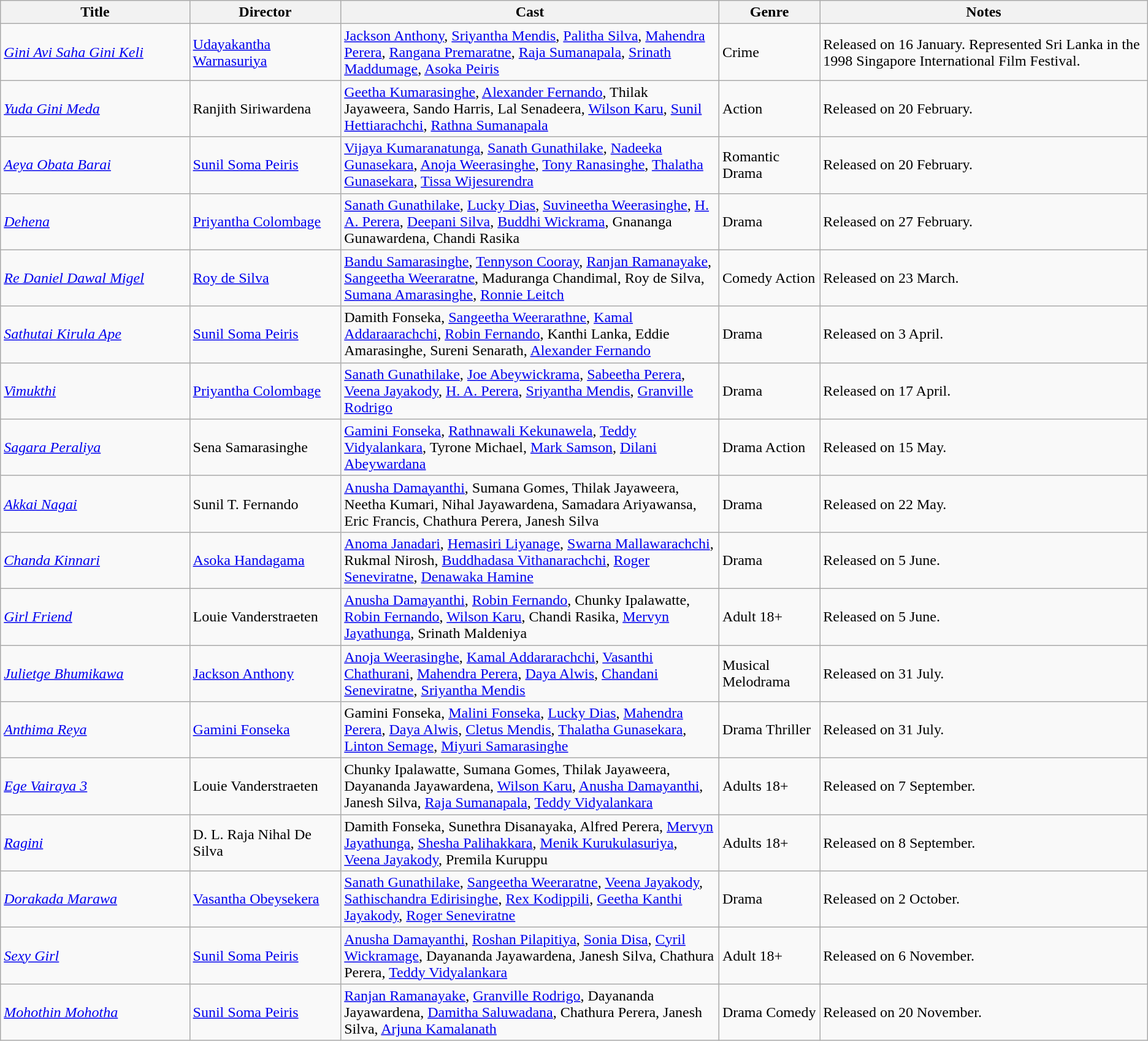<table class="wikitable">
<tr>
<th width=15%>Title</th>
<th width=12%>Director</th>
<th width=30%>Cast</th>
<th width=8%>Genre</th>
<th width=26%>Notes</th>
</tr>
<tr>
<td><em><a href='#'>Gini Avi Saha Gini Keli</a></em></td>
<td><a href='#'>Udayakantha Warnasuriya</a></td>
<td><a href='#'>Jackson Anthony</a>, <a href='#'>Sriyantha Mendis</a>, <a href='#'>Palitha Silva</a>, <a href='#'>Mahendra Perera</a>, <a href='#'>Rangana Premaratne</a>, <a href='#'>Raja Sumanapala</a>, <a href='#'>Srinath Maddumage</a>, <a href='#'>Asoka Peiris</a></td>
<td>Crime</td>
<td>Released on 16 January. Represented Sri Lanka in the 1998 Singapore International Film Festival.</td>
</tr>
<tr>
<td><em><a href='#'>Yuda Gini Meda</a></em></td>
<td>Ranjith Siriwardena</td>
<td><a href='#'>Geetha Kumarasinghe</a>, <a href='#'>Alexander Fernando</a>, Thilak Jayaweera, Sando Harris, Lal Senadeera, <a href='#'>Wilson Karu</a>, <a href='#'>Sunil Hettiarachchi</a>, <a href='#'>Rathna Sumanapala</a></td>
<td>Action</td>
<td>Released on 20 February.</td>
</tr>
<tr>
<td><em><a href='#'>Aeya Obata Barai</a></em></td>
<td><a href='#'>Sunil Soma Peiris</a></td>
<td><a href='#'>Vijaya Kumaranatunga</a>, <a href='#'>Sanath Gunathilake</a>, <a href='#'>Nadeeka Gunasekara</a>, <a href='#'>Anoja Weerasinghe</a>, <a href='#'>Tony Ranasinghe</a>, <a href='#'>Thalatha Gunasekara</a>, <a href='#'>Tissa Wijesurendra</a></td>
<td>Romantic Drama</td>
<td>Released on 20 February.</td>
</tr>
<tr>
<td><em><a href='#'>Dehena</a></em></td>
<td><a href='#'>Priyantha Colombage</a></td>
<td><a href='#'>Sanath Gunathilake</a>, <a href='#'>Lucky Dias</a>, <a href='#'>Suvineetha Weerasinghe</a>, <a href='#'>H. A. Perera</a>, <a href='#'>Deepani Silva</a>, <a href='#'>Buddhi Wickrama</a>, Gnananga Gunawardena, Chandi Rasika</td>
<td>Drama</td>
<td>Released on 27 February.</td>
</tr>
<tr>
<td><em><a href='#'>Re Daniel Dawal Migel</a></em></td>
<td><a href='#'>Roy de Silva</a></td>
<td><a href='#'>Bandu Samarasinghe</a>, <a href='#'>Tennyson Cooray</a>, <a href='#'>Ranjan Ramanayake</a>, <a href='#'>Sangeetha Weeraratne</a>, Maduranga Chandimal, Roy de Silva, <a href='#'>Sumana Amarasinghe</a>, <a href='#'>Ronnie Leitch</a></td>
<td>Comedy Action</td>
<td>Released on 23 March.</td>
</tr>
<tr>
<td><em><a href='#'>Sathutai Kirula Ape</a></em></td>
<td><a href='#'>Sunil Soma Peiris</a></td>
<td>Damith Fonseka, <a href='#'>Sangeetha Weerarathne</a>, <a href='#'>Kamal Addaraarachchi</a>, <a href='#'>Robin Fernando</a>, Kanthi Lanka, Eddie Amarasinghe, Sureni Senarath, <a href='#'>Alexander Fernando</a></td>
<td>Drama</td>
<td>Released on 3 April.</td>
</tr>
<tr>
<td><em><a href='#'>Vimukthi</a></em></td>
<td><a href='#'>Priyantha Colombage</a></td>
<td><a href='#'>Sanath Gunathilake</a>, <a href='#'>Joe Abeywickrama</a>, <a href='#'>Sabeetha Perera</a>, <a href='#'>Veena Jayakody</a>, <a href='#'>H. A. Perera</a>, <a href='#'>Sriyantha Mendis</a>, <a href='#'>Granville Rodrigo</a></td>
<td>Drama</td>
<td>Released on 17 April.</td>
</tr>
<tr>
<td><em><a href='#'>Sagara Peraliya</a></em></td>
<td>Sena Samarasinghe</td>
<td><a href='#'>Gamini Fonseka</a>, <a href='#'>Rathnawali Kekunawela</a>, <a href='#'>Teddy Vidyalankara</a>, Tyrone Michael, <a href='#'>Mark Samson</a>, <a href='#'>Dilani Abeywardana</a></td>
<td>Drama Action</td>
<td>Released on 15 May.</td>
</tr>
<tr>
<td><em><a href='#'>Akkai Nagai</a></em></td>
<td>Sunil T. Fernando</td>
<td><a href='#'>Anusha Damayanthi</a>, Sumana Gomes, Thilak Jayaweera, Neetha Kumari, Nihal Jayawardena, Samadara Ariyawansa, Eric Francis, Chathura Perera, Janesh Silva</td>
<td>Drama</td>
<td>Released on 22 May.</td>
</tr>
<tr>
<td><em><a href='#'>Chanda Kinnari</a></em></td>
<td><a href='#'>Asoka Handagama</a></td>
<td><a href='#'>Anoma Janadari</a>, <a href='#'>Hemasiri Liyanage</a>, <a href='#'>Swarna Mallawarachchi</a>, Rukmal Nirosh, <a href='#'>Buddhadasa Vithanarachchi</a>, <a href='#'>Roger Seneviratne</a>, <a href='#'>Denawaka Hamine</a></td>
<td>Drama</td>
<td>Released on 5 June.</td>
</tr>
<tr>
<td><em><a href='#'>Girl Friend</a></em></td>
<td>Louie Vanderstraeten</td>
<td><a href='#'>Anusha Damayanthi</a>, <a href='#'>Robin Fernando</a>, Chunky Ipalawatte, <a href='#'>Robin Fernando</a>, <a href='#'>Wilson Karu</a>, Chandi Rasika, <a href='#'>Mervyn Jayathunga</a>, Srinath Maldeniya</td>
<td>Adult 18+</td>
<td>Released on 5 June.</td>
</tr>
<tr>
<td><em><a href='#'>Julietge Bhumikawa</a></em></td>
<td><a href='#'>Jackson Anthony</a></td>
<td><a href='#'>Anoja Weerasinghe</a>, <a href='#'>Kamal Addararachchi</a>, <a href='#'>Vasanthi Chathurani</a>, <a href='#'>Mahendra Perera</a>, <a href='#'>Daya Alwis</a>, <a href='#'>Chandani Seneviratne</a>, <a href='#'>Sriyantha Mendis</a></td>
<td>Musical Melodrama</td>
<td>Released on 31 July.</td>
</tr>
<tr>
<td><em><a href='#'>Anthima Reya</a></em></td>
<td><a href='#'>Gamini Fonseka</a></td>
<td>Gamini Fonseka, <a href='#'>Malini Fonseka</a>, <a href='#'>Lucky Dias</a>, <a href='#'>Mahendra Perera</a>, <a href='#'>Daya Alwis</a>, <a href='#'>Cletus Mendis</a>, <a href='#'>Thalatha Gunasekara</a>, <a href='#'>Linton Semage</a>, <a href='#'>Miyuri Samarasinghe</a></td>
<td>Drama Thriller</td>
<td>Released on 31 July.</td>
</tr>
<tr>
<td><em><a href='#'>Ege Vairaya 3</a></em></td>
<td>Louie Vanderstraeten</td>
<td>Chunky Ipalawatte, Sumana Gomes, Thilak Jayaweera, Dayananda Jayawardena, <a href='#'>Wilson Karu</a>, <a href='#'>Anusha Damayanthi</a>, Janesh Silva, <a href='#'>Raja Sumanapala</a>, <a href='#'>Teddy Vidyalankara</a></td>
<td>Adults 18+</td>
<td>Released on 7 September.</td>
</tr>
<tr>
<td><em><a href='#'>Ragini</a></em></td>
<td>D. L. Raja Nihal De Silva</td>
<td>Damith Fonseka, Sunethra Disanayaka, Alfred Perera, <a href='#'>Mervyn Jayathunga</a>, <a href='#'>Shesha Palihakkara</a>, <a href='#'>Menik Kurukulasuriya</a>, <a href='#'>Veena Jayakody</a>, Premila Kuruppu</td>
<td>Adults 18+</td>
<td>Released on 8 September.</td>
</tr>
<tr>
<td><em><a href='#'>Dorakada Marawa</a></em></td>
<td><a href='#'>Vasantha Obeysekera</a></td>
<td><a href='#'>Sanath Gunathilake</a>, <a href='#'>Sangeetha Weeraratne</a>, <a href='#'>Veena Jayakody</a>, <a href='#'>Sathischandra Edirisinghe</a>, <a href='#'>Rex Kodippili</a>, <a href='#'>Geetha Kanthi Jayakody</a>, <a href='#'>Roger Seneviratne</a></td>
<td>Drama</td>
<td>Released on 2 October.</td>
</tr>
<tr>
<td><em><a href='#'>Sexy Girl</a></em></td>
<td><a href='#'>Sunil Soma Peiris</a></td>
<td><a href='#'>Anusha Damayanthi</a>, <a href='#'>Roshan Pilapitiya</a>, <a href='#'>Sonia Disa</a>, <a href='#'>Cyril Wickramage</a>, Dayananda Jayawardena, Janesh Silva, Chathura Perera, <a href='#'>Teddy Vidyalankara</a></td>
<td>Adult 18+</td>
<td>Released on 6 November.</td>
</tr>
<tr>
<td><em><a href='#'>Mohothin Mohotha</a></em></td>
<td><a href='#'>Sunil Soma Peiris</a></td>
<td><a href='#'>Ranjan Ramanayake</a>, <a href='#'>Granville Rodrigo</a>, Dayananda Jayawardena, <a href='#'>Damitha Saluwadana</a>, Chathura Perera, Janesh Silva, <a href='#'>Arjuna Kamalanath</a></td>
<td>Drama Comedy</td>
<td>Released on 20 November.</td>
</tr>
</table>
